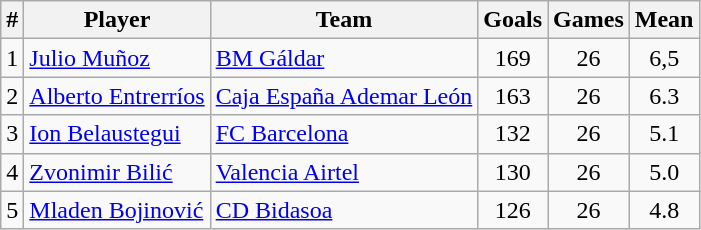<table class="wikitable" style="text-align:center;">
<tr>
<th>#</th>
<th>Player</th>
<th>Team</th>
<th>Goals</th>
<th>Games</th>
<th>Mean</th>
</tr>
<tr>
<td>1</td>
<td align="left"> <a href='#'>Julio Muñoz</a></td>
<td align="left"><a href='#'>BM Gáldar</a></td>
<td>169</td>
<td>26</td>
<td>6,5</td>
</tr>
<tr>
<td>2</td>
<td align="left"> <a href='#'>Alberto Entrerríos</a></td>
<td align="left"><a href='#'>Caja España Ademar León</a></td>
<td>163</td>
<td>26</td>
<td>6.3</td>
</tr>
<tr>
<td>3</td>
<td align="left"> <a href='#'>Ion Belaustegui</a></td>
<td align="left"><a href='#'>FC Barcelona</a></td>
<td>132</td>
<td>26</td>
<td>5.1</td>
</tr>
<tr>
<td>4</td>
<td align="left"> <a href='#'>Zvonimir Bilić</a></td>
<td align="left"><a href='#'>Valencia Airtel</a></td>
<td>130</td>
<td>26</td>
<td>5.0</td>
</tr>
<tr>
<td>5</td>
<td align="left"> <a href='#'>Mladen Bojinović</a></td>
<td align="left"><a href='#'>CD Bidasoa</a></td>
<td>126</td>
<td>26</td>
<td>4.8</td>
</tr>
</table>
